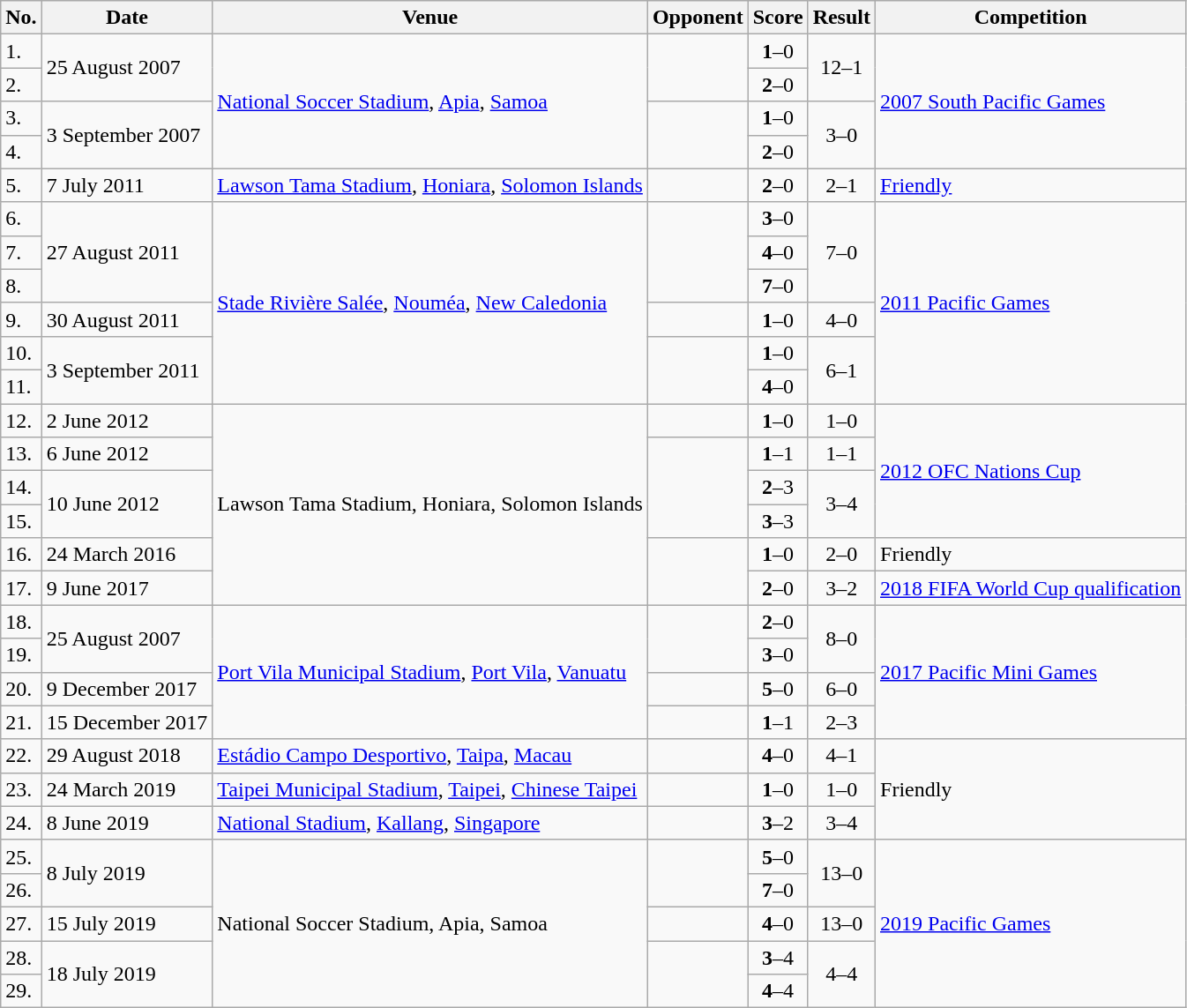<table class="wikitable">
<tr>
<th>No.</th>
<th>Date</th>
<th>Venue</th>
<th>Opponent</th>
<th>Score</th>
<th>Result</th>
<th>Competition</th>
</tr>
<tr>
<td>1.</td>
<td rowspan=2>25 August 2007</td>
<td rowspan=4><a href='#'>National Soccer Stadium</a>, <a href='#'>Apia</a>, <a href='#'>Samoa</a></td>
<td rowspan=2></td>
<td align=center><strong>1</strong>–0</td>
<td rowspan="2" style="text-align:center;">12–1</td>
<td rowspan=4><a href='#'>2007 South Pacific Games</a></td>
</tr>
<tr>
<td>2.</td>
<td align=center><strong>2</strong>–0</td>
</tr>
<tr>
<td>3.</td>
<td rowspan=2>3 September 2007</td>
<td rowspan=2></td>
<td align=center><strong>1</strong>–0</td>
<td rowspan="2" style="text-align:center;">3–0</td>
</tr>
<tr>
<td>4.</td>
<td align=center><strong>2</strong>–0</td>
</tr>
<tr>
<td>5.</td>
<td>7 July 2011</td>
<td><a href='#'>Lawson Tama Stadium</a>, <a href='#'>Honiara</a>, <a href='#'>Solomon Islands</a></td>
<td></td>
<td align=center><strong>2</strong>–0</td>
<td align=center>2–1</td>
<td><a href='#'>Friendly</a></td>
</tr>
<tr>
<td>6.</td>
<td rowspan=3>27 August 2011</td>
<td rowspan=6><a href='#'>Stade Rivière Salée</a>, <a href='#'>Nouméa</a>, <a href='#'>New Caledonia</a></td>
<td rowspan=3></td>
<td align=center><strong>3</strong>–0</td>
<td rowspan="3" style="text-align:center;">7–0</td>
<td rowspan=6><a href='#'>2011 Pacific Games</a></td>
</tr>
<tr>
<td>7.</td>
<td align=center><strong>4</strong>–0</td>
</tr>
<tr>
<td>8.</td>
<td align=center><strong>7</strong>–0</td>
</tr>
<tr>
<td>9.</td>
<td>30 August 2011</td>
<td></td>
<td align=center><strong>1</strong>–0</td>
<td align=center>4–0</td>
</tr>
<tr>
<td>10.</td>
<td rowspan=2>3 September 2011</td>
<td rowspan=2></td>
<td align=center><strong>1</strong>–0</td>
<td rowspan="2" style="text-align:center;">6–1</td>
</tr>
<tr>
<td>11.</td>
<td align=center><strong>4</strong>–0</td>
</tr>
<tr>
<td>12.</td>
<td>2 June 2012</td>
<td rowspan=6>Lawson Tama Stadium, Honiara, Solomon Islands</td>
<td></td>
<td align=center><strong>1</strong>–0</td>
<td align=center>1–0</td>
<td rowspan=4><a href='#'>2012 OFC Nations Cup</a></td>
</tr>
<tr>
<td>13.</td>
<td>6 June 2012</td>
<td rowspan=3></td>
<td align=center><strong>1</strong>–1</td>
<td align=center>1–1</td>
</tr>
<tr>
<td>14.</td>
<td rowspan=2>10 June 2012</td>
<td align=center><strong>2</strong>–3</td>
<td rowspan="2" style="text-align:center;">3–4</td>
</tr>
<tr>
<td>15.</td>
<td align=center><strong>3</strong>–3</td>
</tr>
<tr>
<td>16.</td>
<td>24 March 2016</td>
<td rowspan=2></td>
<td align=center><strong>1</strong>–0</td>
<td align=center>2–0</td>
<td>Friendly</td>
</tr>
<tr>
<td>17.</td>
<td>9 June 2017</td>
<td align=center><strong>2</strong>–0</td>
<td align=center>3–2</td>
<td><a href='#'>2018 FIFA World Cup qualification</a></td>
</tr>
<tr>
<td>18.</td>
<td rowspan=2>25 August 2007</td>
<td rowspan=4><a href='#'>Port Vila Municipal Stadium</a>, <a href='#'>Port Vila</a>, <a href='#'>Vanuatu</a></td>
<td rowspan=2></td>
<td align=center><strong>2</strong>–0</td>
<td rowspan="2" style="text-align:center;">8–0</td>
<td rowspan=4><a href='#'>2017 Pacific Mini Games</a></td>
</tr>
<tr>
<td>19.</td>
<td align=center><strong>3</strong>–0</td>
</tr>
<tr>
<td>20.</td>
<td>9 December 2017</td>
<td></td>
<td align=center><strong>5</strong>–0</td>
<td align=center>6–0</td>
</tr>
<tr>
<td>21.</td>
<td>15 December 2017</td>
<td></td>
<td align=center><strong>1</strong>–1</td>
<td align=center>2–3</td>
</tr>
<tr>
<td>22.</td>
<td>29 August 2018</td>
<td><a href='#'>Estádio Campo Desportivo</a>, <a href='#'>Taipa</a>, <a href='#'>Macau</a></td>
<td></td>
<td align=center><strong>4</strong>–0</td>
<td align=center>4–1</td>
<td rowspan=3>Friendly</td>
</tr>
<tr>
<td>23.</td>
<td>24 March 2019</td>
<td><a href='#'>Taipei Municipal Stadium</a>, <a href='#'>Taipei</a>, <a href='#'>Chinese Taipei</a></td>
<td></td>
<td align=center><strong>1</strong>–0</td>
<td align=center>1–0</td>
</tr>
<tr>
<td>24.</td>
<td>8 June 2019</td>
<td><a href='#'>National Stadium</a>, <a href='#'>Kallang</a>, <a href='#'>Singapore</a></td>
<td></td>
<td align=center><strong>3</strong>–2</td>
<td align=center>3–4</td>
</tr>
<tr>
<td>25.</td>
<td rowspan="2">8 July 2019</td>
<td rowspan="5">National Soccer Stadium, Apia, Samoa</td>
<td rowspan="2"></td>
<td align=center><strong>5</strong>–0</td>
<td rowspan="2" style="text-align:center">13–0</td>
<td rowspan="5"><a href='#'>2019 Pacific Games</a></td>
</tr>
<tr>
<td>26.</td>
<td align=center><strong>7</strong>–0</td>
</tr>
<tr>
<td>27.</td>
<td>15 July 2019</td>
<td></td>
<td align=center><strong>4</strong>–0</td>
<td align=center>13–0</td>
</tr>
<tr>
<td>28.</td>
<td rowspan="2">18 July 2019</td>
<td rowspan="2"></td>
<td align=center><strong>3</strong>–4</td>
<td rowspan="2" style="text-align:center">4–4</td>
</tr>
<tr>
<td>29.</td>
<td align=center><strong>4</strong>–4</td>
</tr>
</table>
